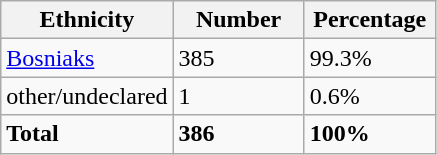<table class="wikitable">
<tr>
<th width="100px">Ethnicity</th>
<th width="80px">Number</th>
<th width="80px">Percentage</th>
</tr>
<tr>
<td><a href='#'>Bosniaks</a></td>
<td>385</td>
<td>99.3%</td>
</tr>
<tr>
<td>other/undeclared</td>
<td>1</td>
<td>0.6%</td>
</tr>
<tr>
<td><strong>Total</strong></td>
<td><strong>386</strong></td>
<td><strong>100%</strong></td>
</tr>
</table>
